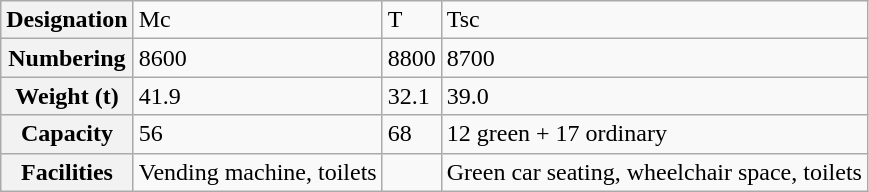<table class="wikitable">
<tr>
<th>Designation</th>
<td>Mc</td>
<td>T</td>
<td>Tsc</td>
</tr>
<tr>
<th>Numbering</th>
<td>8600</td>
<td>8800</td>
<td>8700</td>
</tr>
<tr>
<th>Weight (t)</th>
<td>41.9</td>
<td>32.1</td>
<td>39.0</td>
</tr>
<tr>
<th>Capacity</th>
<td>56</td>
<td>68</td>
<td>12 green + 17 ordinary</td>
</tr>
<tr>
<th>Facilities</th>
<td>Vending machine, toilets</td>
<td> </td>
<td>Green car seating, wheelchair space, toilets</td>
</tr>
</table>
